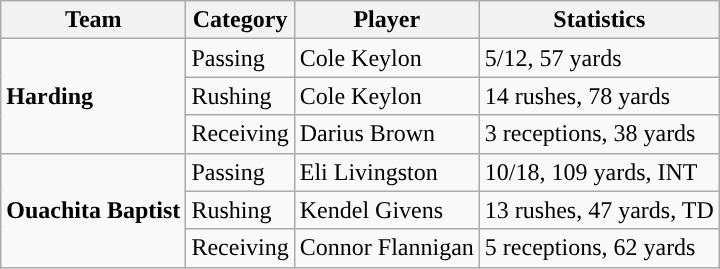<table class="wikitable" style="float: right;">
<tr>
<th>Team</th>
<th>Category</th>
<th>Player</th>
<th>Statistics</th>
</tr>
<tr>
<td rowspan=3><strong>Harding</strong></td>
<td>Passing</td>
<td>Cole Keylon</td>
<td>5/12, 57 yards</td>
</tr>
<tr>
<td>Rushing</td>
<td>Cole Keylon</td>
<td>14 rushes, 78 yards</td>
</tr>
<tr>
<td>Receiving</td>
<td>Darius Brown</td>
<td>3 receptions, 38 yards</td>
</tr>
<tr>
<td rowspan=3><strong>Ouachita Baptist</strong></td>
<td>Passing</td>
<td>Eli Livingston</td>
<td>10/18, 109 yards, INT</td>
</tr>
<tr>
<td>Rushing</td>
<td>Kendel Givens</td>
<td>13 rushes, 47 yards, TD</td>
</tr>
<tr>
<td>Receiving</td>
<td>Connor Flannigan</td>
<td>5 receptions, 62 yards</td>
</tr>
</table>
